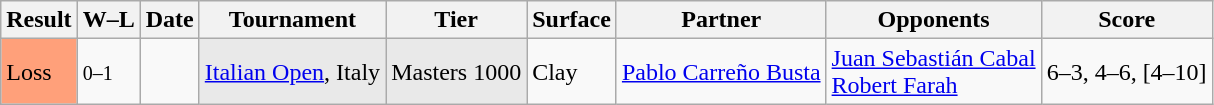<table class="sortable wikitable">
<tr>
<th>Result</th>
<th class="unsortable">W–L</th>
<th>Date</th>
<th>Tournament</th>
<th>Tier</th>
<th>Surface</th>
<th>Partner</th>
<th>Opponents</th>
<th class="unsortable">Score</th>
</tr>
<tr>
<td bgcolor=FFA07A>Loss</td>
<td><small>0–1</small></td>
<td><a href='#'></a></td>
<td style="background:#e9e9e9;"><a href='#'>Italian Open</a>, Italy</td>
<td style="background:#e9e9e9;">Masters 1000</td>
<td>Clay</td>
<td> <a href='#'>Pablo Carreño Busta</a></td>
<td> <a href='#'>Juan Sebastián Cabal</a> <br>  <a href='#'>Robert Farah</a></td>
<td>6–3, 4–6, [4–10]</td>
</tr>
</table>
